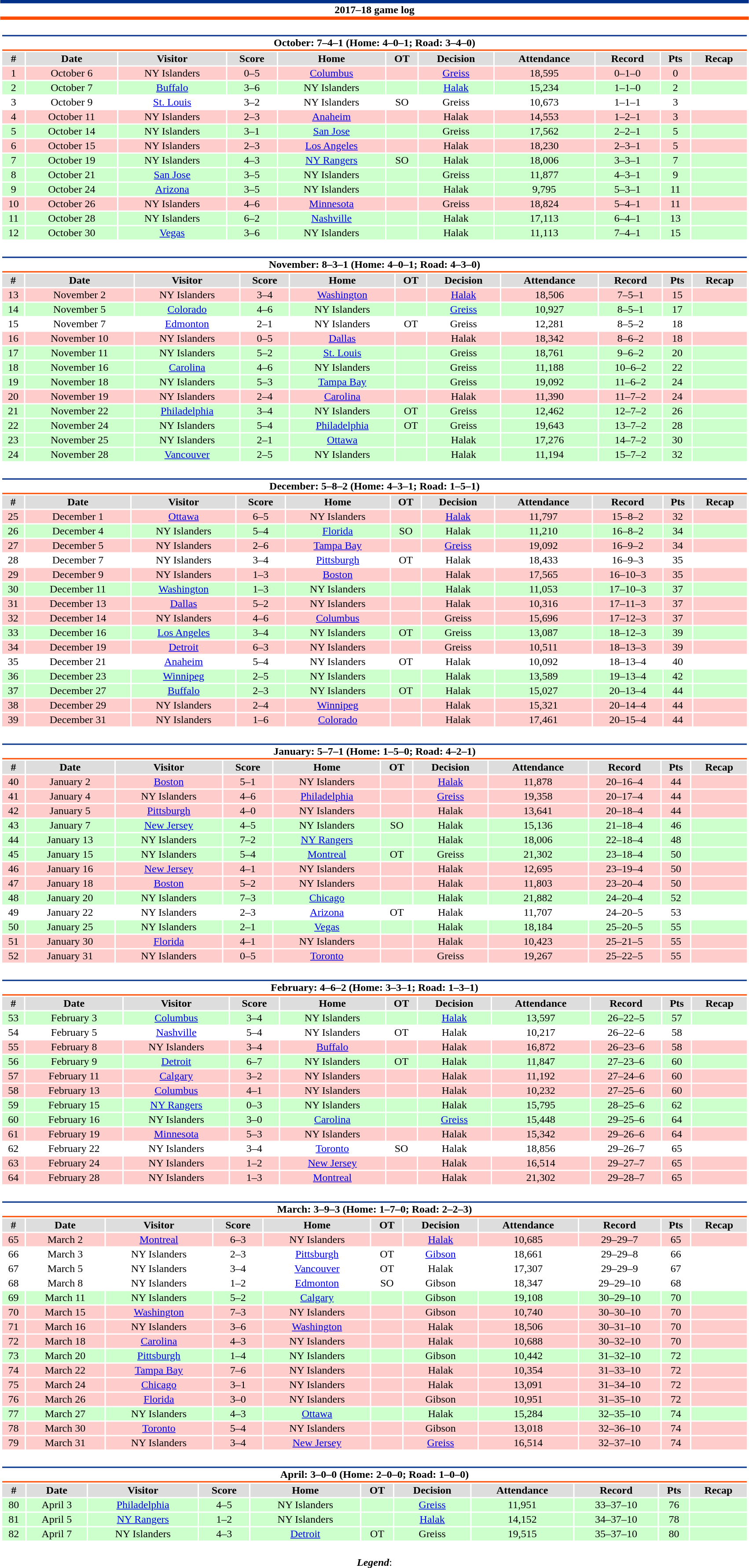<table class="toccolours" style="width:90%; clear:both; margin:1.5em auto; text-align:center;">
<tr>
<th colspan="11" style="background:#FFFFFF; border-top:#003087 5px solid; border-bottom:#FC4C02 5px solid;">2017–18 game log</th>
</tr>
<tr>
<td colspan=11><br><table class="toccolours collapsible collapsed" style="width:100%;">
<tr>
<th colspan="11" style="background:#FFFFFF; border-top:#003087 2px solid; border-bottom:#FC4C02 2px solid;">October: 7–4–1 (Home: 4–0–1; Road: 3–4–0)</th>
</tr>
<tr style="background:#ddd;">
<th>#</th>
<th>Date</th>
<th>Visitor</th>
<th>Score</th>
<th>Home</th>
<th>OT</th>
<th>Decision</th>
<th>Attendance</th>
<th>Record</th>
<th>Pts</th>
<th>Recap</th>
</tr>
<tr style="background:#fcc;">
<td>1</td>
<td>October 6</td>
<td>NY Islanders</td>
<td>0–5</td>
<td><a href='#'>Columbus</a></td>
<td></td>
<td><a href='#'>Greiss</a></td>
<td>18,595</td>
<td>0–1–0</td>
<td>0</td>
<td></td>
</tr>
<tr style="background:#cfc;">
<td>2</td>
<td>October 7</td>
<td><a href='#'>Buffalo</a></td>
<td>3–6</td>
<td>NY Islanders</td>
<td></td>
<td><a href='#'>Halak</a></td>
<td>15,234</td>
<td>1–1–0</td>
<td>2</td>
<td></td>
</tr>
<tr style="background:#fff;">
<td>3</td>
<td>October 9</td>
<td><a href='#'>St. Louis</a></td>
<td>3–2</td>
<td>NY Islanders</td>
<td>SO</td>
<td>Greiss</td>
<td>10,673</td>
<td>1–1–1</td>
<td>3</td>
<td></td>
</tr>
<tr style="background:#fcc;">
<td>4</td>
<td>October 11</td>
<td>NY Islanders</td>
<td>2–3</td>
<td><a href='#'>Anaheim</a></td>
<td></td>
<td>Halak</td>
<td>14,553</td>
<td>1–2–1</td>
<td>3</td>
<td></td>
</tr>
<tr style="background:#cfc;">
<td>5</td>
<td>October 14</td>
<td>NY Islanders</td>
<td>3–1</td>
<td><a href='#'>San Jose</a></td>
<td></td>
<td>Greiss</td>
<td>17,562</td>
<td>2–2–1</td>
<td>5</td>
<td></td>
</tr>
<tr style="background:#fcc;">
<td>6</td>
<td>October 15</td>
<td>NY Islanders</td>
<td>2–3</td>
<td><a href='#'>Los Angeles</a></td>
<td></td>
<td>Halak</td>
<td>18,230</td>
<td>2–3–1</td>
<td>5</td>
<td></td>
</tr>
<tr style="background:#cfc;">
<td>7</td>
<td>October 19</td>
<td>NY Islanders</td>
<td>4–3</td>
<td><a href='#'>NY Rangers</a></td>
<td>SO</td>
<td>Halak</td>
<td>18,006</td>
<td>3–3–1</td>
<td>7</td>
<td></td>
</tr>
<tr style="background:#cfc;">
<td>8</td>
<td>October 21</td>
<td><a href='#'>San Jose</a></td>
<td>3–5</td>
<td>NY Islanders</td>
<td></td>
<td>Greiss</td>
<td>11,877</td>
<td>4–3–1</td>
<td>9</td>
<td></td>
</tr>
<tr style="background:#cfc;">
<td>9</td>
<td>October 24</td>
<td><a href='#'>Arizona</a></td>
<td>3–5</td>
<td>NY Islanders</td>
<td></td>
<td>Halak</td>
<td>9,795</td>
<td>5–3–1</td>
<td>11</td>
<td></td>
</tr>
<tr style="background:#fcc;">
<td>10</td>
<td>October 26</td>
<td>NY Islanders</td>
<td>4–6</td>
<td><a href='#'>Minnesota</a></td>
<td></td>
<td>Greiss</td>
<td>18,824</td>
<td>5–4–1</td>
<td>11</td>
<td></td>
</tr>
<tr style="background:#cfc;">
<td>11</td>
<td>October 28</td>
<td>NY Islanders</td>
<td>6–2</td>
<td><a href='#'>Nashville</a></td>
<td></td>
<td>Halak</td>
<td>17,113</td>
<td>6–4–1</td>
<td>13</td>
<td></td>
</tr>
<tr style="background:#cfc;">
<td>12</td>
<td>October 30</td>
<td><a href='#'>Vegas</a></td>
<td>3–6</td>
<td>NY Islanders</td>
<td></td>
<td>Halak</td>
<td>11,113</td>
<td>7–4–1</td>
<td>15</td>
<td></td>
</tr>
</table>
</td>
</tr>
<tr>
<td colspan=11><br><table class="toccolours collapsible collapsed" style="width:100%;">
<tr>
<th colspan="11" style="background:#FFFFFF; border-top:#003087 2px solid; border-bottom:#FC4C02 2px solid;">November: 8–3–1 (Home: 4–0–1; Road: 4–3–0)</th>
</tr>
<tr style="background:#ddd;">
<th>#</th>
<th>Date</th>
<th>Visitor</th>
<th>Score</th>
<th>Home</th>
<th>OT</th>
<th>Decision</th>
<th>Attendance</th>
<th>Record</th>
<th>Pts</th>
<th>Recap</th>
</tr>
<tr style="background:#fcc;">
<td>13</td>
<td>November 2</td>
<td>NY Islanders</td>
<td>3–4</td>
<td><a href='#'>Washington</a></td>
<td></td>
<td><a href='#'>Halak</a></td>
<td>18,506</td>
<td>7–5–1</td>
<td>15</td>
<td></td>
</tr>
<tr style="background:#cfc;">
<td>14</td>
<td>November 5</td>
<td><a href='#'>Colorado</a></td>
<td>4–6</td>
<td>NY Islanders</td>
<td></td>
<td><a href='#'>Greiss</a></td>
<td>10,927</td>
<td>8–5–1</td>
<td>17</td>
<td></td>
</tr>
<tr style="background:#fff;">
<td>15</td>
<td>November 7</td>
<td><a href='#'>Edmonton</a></td>
<td>2–1</td>
<td>NY Islanders</td>
<td>OT</td>
<td>Greiss</td>
<td>12,281</td>
<td>8–5–2</td>
<td>18</td>
<td></td>
</tr>
<tr style="background:#fcc;">
<td>16</td>
<td>November 10</td>
<td>NY Islanders</td>
<td>0–5</td>
<td><a href='#'>Dallas</a></td>
<td></td>
<td>Halak</td>
<td>18,342</td>
<td>8–6–2</td>
<td>18</td>
<td></td>
</tr>
<tr style="background:#cfc;">
<td>17</td>
<td>November 11</td>
<td>NY Islanders</td>
<td>5–2</td>
<td><a href='#'>St. Louis</a></td>
<td></td>
<td>Greiss</td>
<td>18,761</td>
<td>9–6–2</td>
<td>20</td>
<td></td>
</tr>
<tr style="background:#cfc;">
<td>18</td>
<td>November 16</td>
<td><a href='#'>Carolina</a></td>
<td>4–6</td>
<td>NY Islanders</td>
<td></td>
<td>Greiss</td>
<td>11,188</td>
<td>10–6–2</td>
<td>22</td>
<td></td>
</tr>
<tr style="background:#cfc;">
<td>19</td>
<td>November 18</td>
<td>NY Islanders</td>
<td>5–3</td>
<td><a href='#'>Tampa Bay</a></td>
<td></td>
<td>Greiss</td>
<td>19,092</td>
<td>11–6–2</td>
<td>24</td>
<td></td>
</tr>
<tr style="background:#fcc;">
<td>20</td>
<td>November 19</td>
<td>NY Islanders</td>
<td>2–4</td>
<td><a href='#'>Carolina</a></td>
<td></td>
<td>Halak</td>
<td>11,390</td>
<td>11–7–2</td>
<td>24</td>
<td></td>
</tr>
<tr style="background:#cfc;">
<td>21</td>
<td>November 22</td>
<td><a href='#'>Philadelphia</a></td>
<td>3–4</td>
<td>NY Islanders</td>
<td>OT</td>
<td>Greiss</td>
<td>12,462</td>
<td>12–7–2</td>
<td>26</td>
<td></td>
</tr>
<tr style="background:#cfc;">
<td>22</td>
<td>November 24</td>
<td>NY Islanders</td>
<td>5–4</td>
<td><a href='#'>Philadelphia</a></td>
<td>OT</td>
<td>Greiss</td>
<td>19,643</td>
<td>13–7–2</td>
<td>28</td>
<td></td>
</tr>
<tr style="background:#cfc;">
<td>23</td>
<td>November 25</td>
<td>NY Islanders</td>
<td>2–1</td>
<td><a href='#'>Ottawa</a></td>
<td></td>
<td>Halak</td>
<td>17,276</td>
<td>14–7–2</td>
<td>30</td>
<td></td>
</tr>
<tr style="background:#cfc;">
<td>24</td>
<td>November 28</td>
<td><a href='#'>Vancouver</a></td>
<td>2–5</td>
<td>NY Islanders</td>
<td></td>
<td>Halak</td>
<td>11,194</td>
<td>15–7–2</td>
<td>32</td>
<td></td>
</tr>
</table>
</td>
</tr>
<tr>
<td colspan=11><br><table class="toccolours collapsible collapsed" style="width:100%;">
<tr>
<th colspan="11" style="background:#fff; border-top:#003087 2px solid; border-bottom:#FC4C02 2px solid;">December: 5–8–2 (Home: 4–3–1; Road: 1–5–1)</th>
</tr>
<tr style="background:#ddd;">
<th>#</th>
<th>Date</th>
<th>Visitor</th>
<th>Score</th>
<th>Home</th>
<th>OT</th>
<th>Decision</th>
<th>Attendance</th>
<th>Record</th>
<th>Pts</th>
<th>Recap</th>
</tr>
<tr style="background:#fcc;">
<td>25</td>
<td>December 1</td>
<td><a href='#'>Ottawa</a></td>
<td>6–5</td>
<td>NY Islanders</td>
<td></td>
<td><a href='#'>Halak</a></td>
<td>11,797</td>
<td>15–8–2</td>
<td>32</td>
<td></td>
</tr>
<tr style="background:#cfc;">
<td>26</td>
<td>December 4</td>
<td>NY Islanders</td>
<td>5–4</td>
<td><a href='#'>Florida</a></td>
<td>SO</td>
<td>Halak</td>
<td>11,210</td>
<td>16–8–2</td>
<td>34</td>
<td></td>
</tr>
<tr style="background:#fcc;">
<td>27</td>
<td>December 5</td>
<td>NY Islanders</td>
<td>2–6</td>
<td><a href='#'>Tampa Bay</a></td>
<td></td>
<td><a href='#'>Greiss</a></td>
<td>19,092</td>
<td>16–9–2</td>
<td>34</td>
<td></td>
</tr>
<tr style="background:#fff;">
<td>28</td>
<td>December 7</td>
<td>NY Islanders</td>
<td>3–4</td>
<td><a href='#'>Pittsburgh</a></td>
<td>OT</td>
<td>Halak</td>
<td>18,433</td>
<td>16–9–3</td>
<td>35</td>
<td></td>
</tr>
<tr style="background:#fcc;">
<td>29</td>
<td>December 9</td>
<td>NY Islanders</td>
<td>1–3</td>
<td><a href='#'>Boston</a></td>
<td></td>
<td>Halak</td>
<td>17,565</td>
<td>16–10–3</td>
<td>35</td>
<td></td>
</tr>
<tr style="background:#cfc;">
<td>30</td>
<td>December 11</td>
<td><a href='#'>Washington</a></td>
<td>1–3</td>
<td>NY Islanders</td>
<td></td>
<td>Halak</td>
<td>11,053</td>
<td>17–10–3</td>
<td>37</td>
<td></td>
</tr>
<tr style="background:#fcc;">
<td>31</td>
<td>December 13</td>
<td><a href='#'>Dallas</a></td>
<td>5–2</td>
<td>NY Islanders</td>
<td></td>
<td>Halak</td>
<td>10,316</td>
<td>17–11–3</td>
<td>37</td>
<td></td>
</tr>
<tr style="background:#fcc;">
<td>32</td>
<td>December 14</td>
<td>NY Islanders</td>
<td>4–6</td>
<td><a href='#'>Columbus</a></td>
<td></td>
<td>Greiss</td>
<td>15,696</td>
<td>17–12–3</td>
<td>37</td>
<td></td>
</tr>
<tr style="background:#cfc;">
<td>33</td>
<td>December 16</td>
<td><a href='#'>Los Angeles</a></td>
<td>3–4</td>
<td>NY Islanders</td>
<td>OT</td>
<td>Greiss</td>
<td>13,087</td>
<td>18–12–3</td>
<td>39</td>
<td></td>
</tr>
<tr style="background:#fcc;">
<td>34</td>
<td>December 19</td>
<td><a href='#'>Detroit</a></td>
<td>6–3</td>
<td>NY Islanders</td>
<td></td>
<td>Greiss</td>
<td>10,511</td>
<td>18–13–3</td>
<td>39</td>
<td></td>
</tr>
<tr style="background:#fff;">
<td>35</td>
<td>December 21</td>
<td><a href='#'>Anaheim</a></td>
<td>5–4</td>
<td>NY Islanders</td>
<td>OT</td>
<td>Halak</td>
<td>10,092</td>
<td>18–13–4</td>
<td>40</td>
<td></td>
</tr>
<tr style="background:#cfc;">
<td>36</td>
<td>December 23</td>
<td><a href='#'>Winnipeg</a></td>
<td>2–5</td>
<td>NY Islanders</td>
<td></td>
<td>Halak</td>
<td>13,589</td>
<td>19–13–4</td>
<td>42</td>
<td></td>
</tr>
<tr style="background:#cfc;">
<td>37</td>
<td>December 27</td>
<td><a href='#'>Buffalo</a></td>
<td>2–3</td>
<td>NY Islanders</td>
<td>OT</td>
<td>Halak</td>
<td>15,027</td>
<td>20–13–4</td>
<td>44</td>
<td></td>
</tr>
<tr style="background:#fcc;">
<td>38</td>
<td>December 29</td>
<td>NY Islanders</td>
<td>2–4</td>
<td><a href='#'>Winnipeg</a></td>
<td></td>
<td>Halak</td>
<td>15,321</td>
<td>20–14–4</td>
<td>44</td>
<td></td>
</tr>
<tr style="background:#fcc;">
<td>39</td>
<td>December 31</td>
<td>NY Islanders</td>
<td>1–6</td>
<td><a href='#'>Colorado</a></td>
<td></td>
<td>Halak</td>
<td>17,461</td>
<td>20–15–4</td>
<td>44</td>
<td></td>
</tr>
</table>
</td>
</tr>
<tr>
<td colspan=11><br><table class="toccolours collapsible collapsed" style="width:100%;">
<tr>
<th colspan="11" style="background:#FFFFFF; border-top:#003087 2px solid; border-bottom:#FC4C02 2px solid;">January: 5–7–1 (Home: 1–5–0; Road: 4–2–1)</th>
</tr>
<tr style="background:#ddd;">
<th>#</th>
<th>Date</th>
<th>Visitor</th>
<th>Score</th>
<th>Home</th>
<th>OT</th>
<th>Decision</th>
<th>Attendance</th>
<th>Record</th>
<th>Pts</th>
<th>Recap</th>
</tr>
<tr style="background:#fcc;">
<td>40</td>
<td>January 2</td>
<td><a href='#'>Boston</a></td>
<td>5–1</td>
<td>NY Islanders</td>
<td></td>
<td><a href='#'>Halak</a></td>
<td>11,878</td>
<td>20–16–4</td>
<td>44</td>
<td></td>
</tr>
<tr style="background:#fcc;">
<td>41</td>
<td>January 4</td>
<td>NY Islanders</td>
<td>4–6</td>
<td><a href='#'>Philadelphia</a></td>
<td></td>
<td><a href='#'>Greiss</a></td>
<td>19,358</td>
<td>20–17–4</td>
<td>44</td>
<td></td>
</tr>
<tr style="background:#fcc;">
<td>42</td>
<td>January 5</td>
<td><a href='#'>Pittsburgh</a></td>
<td>4–0</td>
<td>NY Islanders</td>
<td></td>
<td>Halak</td>
<td>13,641</td>
<td>20–18–4</td>
<td>44</td>
<td></td>
</tr>
<tr style="background:#cfc;">
<td>43</td>
<td>January 7</td>
<td><a href='#'>New Jersey</a></td>
<td>4–5</td>
<td>NY Islanders</td>
<td>SO</td>
<td>Halak</td>
<td>15,136</td>
<td>21–18–4</td>
<td>46</td>
<td></td>
</tr>
<tr style="background:#cfc;">
<td>44</td>
<td>January 13</td>
<td>NY Islanders</td>
<td>7–2</td>
<td><a href='#'>NY Rangers</a></td>
<td></td>
<td>Halak</td>
<td>18,006</td>
<td>22–18–4</td>
<td>48</td>
<td></td>
</tr>
<tr style="background:#cfc;">
<td>45</td>
<td>January 15</td>
<td>NY Islanders</td>
<td>5–4</td>
<td><a href='#'>Montreal</a></td>
<td>OT</td>
<td>Greiss</td>
<td>21,302</td>
<td>23–18–4</td>
<td>50</td>
<td></td>
</tr>
<tr style="background:#fcc;">
<td>46</td>
<td>January 16</td>
<td><a href='#'>New Jersey</a></td>
<td>4–1</td>
<td>NY Islanders</td>
<td></td>
<td>Halak</td>
<td>12,695</td>
<td>23–19–4</td>
<td>50</td>
<td></td>
</tr>
<tr style="background:#fcc;">
<td>47</td>
<td>January 18</td>
<td><a href='#'>Boston</a></td>
<td>5–2</td>
<td>NY Islanders</td>
<td></td>
<td>Halak</td>
<td>11,803</td>
<td>23–20–4</td>
<td>50</td>
<td></td>
</tr>
<tr style="background:#cfc;">
<td>48</td>
<td>January 20</td>
<td>NY Islanders</td>
<td>7–3</td>
<td><a href='#'>Chicago</a></td>
<td></td>
<td>Halak</td>
<td>21,882</td>
<td>24–20–4</td>
<td>52</td>
<td></td>
</tr>
<tr style="background:#fff;">
<td>49</td>
<td>January 22</td>
<td>NY Islanders</td>
<td>2–3</td>
<td><a href='#'>Arizona</a></td>
<td>OT</td>
<td>Halak</td>
<td>11,707</td>
<td>24–20–5</td>
<td>53</td>
<td></td>
</tr>
<tr style="background:#cfc;">
<td>50</td>
<td>January 25</td>
<td>NY Islanders</td>
<td>2–1</td>
<td><a href='#'>Vegas</a></td>
<td></td>
<td>Halak</td>
<td>18,184</td>
<td>25–20–5</td>
<td>55</td>
<td></td>
</tr>
<tr style="background:#fcc;">
<td>51</td>
<td>January 30</td>
<td><a href='#'>Florida</a></td>
<td>4–1</td>
<td>NY Islanders</td>
<td></td>
<td>Halak</td>
<td>10,423</td>
<td>25–21–5</td>
<td>55</td>
<td></td>
</tr>
<tr style="background:#fcc;">
<td>52</td>
<td>January 31</td>
<td>NY Islanders</td>
<td>0–5</td>
<td><a href='#'>Toronto</a></td>
<td></td>
<td>Greiss</td>
<td>19,267</td>
<td>25–22–5</td>
<td>55</td>
<td></td>
</tr>
</table>
</td>
</tr>
<tr>
<td colspan=11><br><table class="toccolours collapsible collapsed" style="width:100%;">
<tr>
<th colspan="11" style="background:#FFFFFF; border-top:#003087 2px solid; border-bottom:#FC4C02 2px solid;">February: 4–6–2 (Home: 3–3–1; Road: 1–3–1)</th>
</tr>
<tr style="background:#ddd;">
<th>#</th>
<th>Date</th>
<th>Visitor</th>
<th>Score</th>
<th>Home</th>
<th>OT</th>
<th>Decision</th>
<th>Attendance</th>
<th>Record</th>
<th>Pts</th>
<th>Recap</th>
</tr>
<tr style="background:#cfc;">
<td>53</td>
<td>February 3</td>
<td><a href='#'>Columbus</a></td>
<td>3–4</td>
<td>NY Islanders</td>
<td></td>
<td><a href='#'>Halak</a></td>
<td>13,597</td>
<td>26–22–5</td>
<td>57</td>
<td></td>
</tr>
<tr style="background:#fff;">
<td>54</td>
<td>February 5</td>
<td><a href='#'>Nashville</a></td>
<td>5–4</td>
<td>NY Islanders</td>
<td>OT</td>
<td>Halak</td>
<td>10,217</td>
<td>26–22–6</td>
<td>58</td>
<td></td>
</tr>
<tr style="background:#fcc;">
<td>55</td>
<td>February 8</td>
<td>NY Islanders</td>
<td>3–4</td>
<td><a href='#'>Buffalo</a></td>
<td></td>
<td>Halak</td>
<td>16,872</td>
<td>26–23–6</td>
<td>58</td>
<td></td>
</tr>
<tr style="background:#cfc;">
<td>56</td>
<td>February 9</td>
<td><a href='#'>Detroit</a></td>
<td>6–7</td>
<td>NY Islanders</td>
<td>OT</td>
<td>Halak</td>
<td>11,847</td>
<td>27–23–6</td>
<td>60</td>
<td></td>
</tr>
<tr style="background:#fcc;">
<td>57</td>
<td>February 11</td>
<td><a href='#'>Calgary</a></td>
<td>3–2</td>
<td>NY Islanders</td>
<td></td>
<td>Halak</td>
<td>11,192</td>
<td>27–24–6</td>
<td>60</td>
<td></td>
</tr>
<tr style="background:#fcc;">
<td>58</td>
<td>February 13</td>
<td><a href='#'>Columbus</a></td>
<td>4–1</td>
<td>NY Islanders</td>
<td></td>
<td>Halak</td>
<td>10,232</td>
<td>27–25–6</td>
<td>60</td>
<td></td>
</tr>
<tr style="background:#cfc;">
<td>59</td>
<td>February 15</td>
<td><a href='#'>NY Rangers</a></td>
<td>0–3</td>
<td>NY Islanders</td>
<td></td>
<td>Halak</td>
<td>15,795</td>
<td>28–25–6</td>
<td>62</td>
<td></td>
</tr>
<tr style="background:#cfc;">
<td>60</td>
<td>February 16</td>
<td>NY Islanders</td>
<td>3–0</td>
<td><a href='#'>Carolina</a></td>
<td></td>
<td><a href='#'>Greiss</a></td>
<td>15,448</td>
<td>29–25–6</td>
<td>64</td>
<td></td>
</tr>
<tr style="background:#fcc;">
<td>61</td>
<td>February 19</td>
<td><a href='#'>Minnesota</a></td>
<td>5–3</td>
<td>NY Islanders</td>
<td></td>
<td>Halak</td>
<td>15,342</td>
<td>29–26–6</td>
<td>64</td>
<td></td>
</tr>
<tr style="background:#fff;">
<td>62</td>
<td>February 22</td>
<td>NY Islanders</td>
<td>3–4</td>
<td><a href='#'>Toronto</a></td>
<td>SO</td>
<td>Halak</td>
<td>18,856</td>
<td>29–26–7</td>
<td>65</td>
<td></td>
</tr>
<tr style="background:#fcc;">
<td>63</td>
<td>February 24</td>
<td>NY Islanders</td>
<td>1–2</td>
<td><a href='#'>New Jersey</a></td>
<td></td>
<td>Halak</td>
<td>16,514</td>
<td>29–27–7</td>
<td>65</td>
<td></td>
</tr>
<tr style="background:#fcc;">
<td>64</td>
<td>February 28</td>
<td>NY Islanders</td>
<td>1–3</td>
<td><a href='#'>Montreal</a></td>
<td></td>
<td>Halak</td>
<td>21,302</td>
<td>29–28–7</td>
<td>65</td>
<td></td>
</tr>
</table>
</td>
</tr>
<tr>
<td colspan=11><br><table class="toccolours collapsible collapsed" style="width:100%;">
<tr>
<th colspan="11" style="background:#FFFFFF; border-top:#003087 2px solid; border-bottom:#FC4C02 2px solid;">March: 3–9–3 (Home: 1–7–0; Road: 2–2–3)</th>
</tr>
<tr style="background:#ddd;">
<th>#</th>
<th>Date</th>
<th>Visitor</th>
<th>Score</th>
<th>Home</th>
<th>OT</th>
<th>Decision</th>
<th>Attendance</th>
<th>Record</th>
<th>Pts</th>
<th>Recap</th>
</tr>
<tr style="background:#fcc;">
<td>65</td>
<td>March 2</td>
<td><a href='#'>Montreal</a></td>
<td>6–3</td>
<td>NY Islanders</td>
<td></td>
<td><a href='#'>Halak</a></td>
<td>10,685</td>
<td>29–29–7</td>
<td>65</td>
<td></td>
</tr>
<tr style="background:#fff;">
<td>66</td>
<td>March 3</td>
<td>NY Islanders</td>
<td>2–3</td>
<td><a href='#'>Pittsburgh</a></td>
<td>OT</td>
<td><a href='#'>Gibson</a></td>
<td>18,661</td>
<td>29–29–8</td>
<td>66</td>
<td></td>
</tr>
<tr style="background:#fff;">
<td>67</td>
<td>March 5</td>
<td>NY Islanders</td>
<td>3–4</td>
<td><a href='#'>Vancouver</a></td>
<td>OT</td>
<td>Halak</td>
<td>17,307</td>
<td>29–29–9</td>
<td>67</td>
<td></td>
</tr>
<tr style="background:#fff;">
<td>68</td>
<td>March 8</td>
<td>NY Islanders</td>
<td>1–2</td>
<td><a href='#'>Edmonton</a></td>
<td>SO</td>
<td>Gibson</td>
<td>18,347</td>
<td>29–29–10</td>
<td>68</td>
<td></td>
</tr>
<tr style="background:#cfc;">
<td>69</td>
<td>March 11</td>
<td>NY Islanders</td>
<td>5–2</td>
<td><a href='#'>Calgary</a></td>
<td></td>
<td>Gibson</td>
<td>19,108</td>
<td>30–29–10</td>
<td>70</td>
<td></td>
</tr>
<tr style="background:#fcc;">
<td>70</td>
<td>March 15</td>
<td><a href='#'>Washington</a></td>
<td>7–3</td>
<td>NY Islanders</td>
<td></td>
<td>Gibson</td>
<td>10,740</td>
<td>30–30–10</td>
<td>70</td>
<td></td>
</tr>
<tr style="background:#fcc;">
<td>71</td>
<td>March 16</td>
<td>NY Islanders</td>
<td>3–6</td>
<td><a href='#'>Washington</a></td>
<td></td>
<td>Halak</td>
<td>18,506</td>
<td>30–31–10</td>
<td>70</td>
<td></td>
</tr>
<tr style="background:#fcc;">
<td>72</td>
<td>March 18</td>
<td><a href='#'>Carolina</a></td>
<td>4–3</td>
<td>NY Islanders</td>
<td></td>
<td>Halak</td>
<td>10,688</td>
<td>30–32–10</td>
<td>70</td>
<td></td>
</tr>
<tr style="background:#cfc;">
<td>73</td>
<td>March 20</td>
<td><a href='#'>Pittsburgh</a></td>
<td>1–4</td>
<td>NY Islanders</td>
<td></td>
<td>Gibson</td>
<td>10,442</td>
<td>31–32–10</td>
<td>72</td>
<td></td>
</tr>
<tr style="background:#fcc;">
<td>74</td>
<td>March 22</td>
<td><a href='#'>Tampa Bay</a></td>
<td>7–6</td>
<td>NY Islanders</td>
<td></td>
<td>Halak</td>
<td>10,354</td>
<td>31–33–10</td>
<td>72</td>
<td></td>
</tr>
<tr style="background:#fcc;">
<td>75</td>
<td>March 24</td>
<td><a href='#'>Chicago</a></td>
<td>3–1</td>
<td>NY Islanders</td>
<td></td>
<td>Halak</td>
<td>13,091</td>
<td>31–34–10</td>
<td>72</td>
<td></td>
</tr>
<tr style="background:#fcc;">
<td>76</td>
<td>March 26</td>
<td><a href='#'>Florida</a></td>
<td>3–0</td>
<td>NY Islanders</td>
<td></td>
<td>Gibson</td>
<td>10,951</td>
<td>31–35–10</td>
<td>72</td>
<td></td>
</tr>
<tr style="background:#cfc;">
<td>77</td>
<td>March 27</td>
<td>NY Islanders</td>
<td>4–3</td>
<td><a href='#'>Ottawa</a></td>
<td></td>
<td>Halak</td>
<td>15,284</td>
<td>32–35–10</td>
<td>74</td>
<td></td>
</tr>
<tr style="background:#fcc;">
<td>78</td>
<td>March 30</td>
<td><a href='#'>Toronto</a></td>
<td>5–4</td>
<td>NY Islanders</td>
<td></td>
<td>Gibson</td>
<td>13,018</td>
<td>32–36–10</td>
<td>74</td>
<td></td>
</tr>
<tr style="background:#fcc;">
<td>79</td>
<td>March 31</td>
<td>NY Islanders</td>
<td>3–4</td>
<td><a href='#'>New Jersey</a></td>
<td></td>
<td><a href='#'>Greiss</a></td>
<td>16,514</td>
<td>32–37–10</td>
<td>74</td>
<td></td>
</tr>
</table>
</td>
</tr>
<tr>
<td colspan=11><br><table class="toccolours collapsible collapsed" style="width:100%;">
<tr>
<th colspan="11" style="background:#FFFFFF; border-top:#003087 2px solid; border-bottom:#FC4C02 2px solid;">April: 3–0–0 (Home: 2–0–0; Road: 1–0–0)</th>
</tr>
<tr style="background:#ddd;">
<th>#</th>
<th>Date</th>
<th>Visitor</th>
<th>Score</th>
<th>Home</th>
<th>OT</th>
<th>Decision</th>
<th>Attendance</th>
<th>Record</th>
<th>Pts</th>
<th>Recap</th>
</tr>
<tr style="background:#cfc;">
<td>80</td>
<td>April 3</td>
<td><a href='#'>Philadelphia</a></td>
<td>4–5</td>
<td>NY Islanders</td>
<td></td>
<td><a href='#'>Greiss</a></td>
<td>11,951</td>
<td>33–37–10</td>
<td>76</td>
<td></td>
</tr>
<tr style="background:#cfc;">
<td>81</td>
<td>April 5</td>
<td><a href='#'>NY Rangers</a></td>
<td>1–2</td>
<td>NY Islanders</td>
<td></td>
<td><a href='#'>Halak</a></td>
<td>14,152</td>
<td>34–37–10</td>
<td>78</td>
<td></td>
</tr>
<tr style="background:#cfc;">
<td>82</td>
<td>April 7</td>
<td>NY Islanders</td>
<td>4–3</td>
<td><a href='#'>Detroit</a></td>
<td>OT</td>
<td>Greiss</td>
<td>19,515</td>
<td>35–37–10</td>
<td>80</td>
<td></td>
</tr>
</table>
</td>
</tr>
<tr>
<td colspan="11" style="text-align:center;"><br><strong><em>Legend</em></strong>:


</td>
</tr>
</table>
